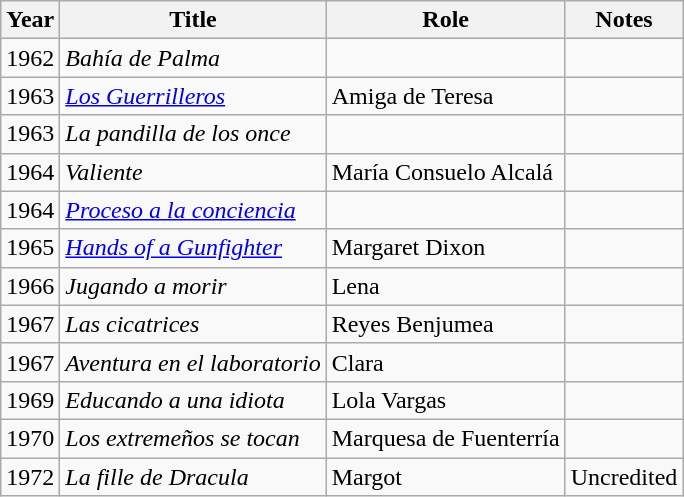<table class="wikitable">
<tr>
<th>Year</th>
<th>Title</th>
<th>Role</th>
<th>Notes</th>
</tr>
<tr>
<td>1962</td>
<td><em>Bahía de Palma</em></td>
<td></td>
<td></td>
</tr>
<tr>
<td>1963</td>
<td><em><a href='#'>Los Guerrilleros</a></em></td>
<td>Amiga de Teresa</td>
<td></td>
</tr>
<tr>
<td>1963</td>
<td><em>La pandilla de los once</em></td>
<td></td>
<td></td>
</tr>
<tr>
<td>1964</td>
<td><em>Valiente</em></td>
<td>María Consuelo Alcalá</td>
<td></td>
</tr>
<tr>
<td>1964</td>
<td><em><a href='#'>Proceso a la conciencia</a></em></td>
<td></td>
<td></td>
</tr>
<tr>
<td>1965</td>
<td><em><a href='#'>Hands of a Gunfighter</a></em></td>
<td>Margaret Dixon</td>
<td></td>
</tr>
<tr>
<td>1966</td>
<td><em>Jugando a morir</em></td>
<td>Lena</td>
<td></td>
</tr>
<tr>
<td>1967</td>
<td><em>Las cicatrices</em></td>
<td>Reyes Benjumea</td>
<td></td>
</tr>
<tr>
<td>1967</td>
<td><em>Aventura en el laboratorio</em></td>
<td>Clara</td>
<td></td>
</tr>
<tr>
<td>1969</td>
<td><em>Educando a una idiota</em></td>
<td>Lola Vargas</td>
<td></td>
</tr>
<tr>
<td>1970</td>
<td><em>Los extremeños se tocan</em></td>
<td>Marquesa de Fuenterría</td>
<td></td>
</tr>
<tr>
<td>1972</td>
<td><em>La fille de Dracula</em></td>
<td>Margot</td>
<td>Uncredited</td>
</tr>
</table>
